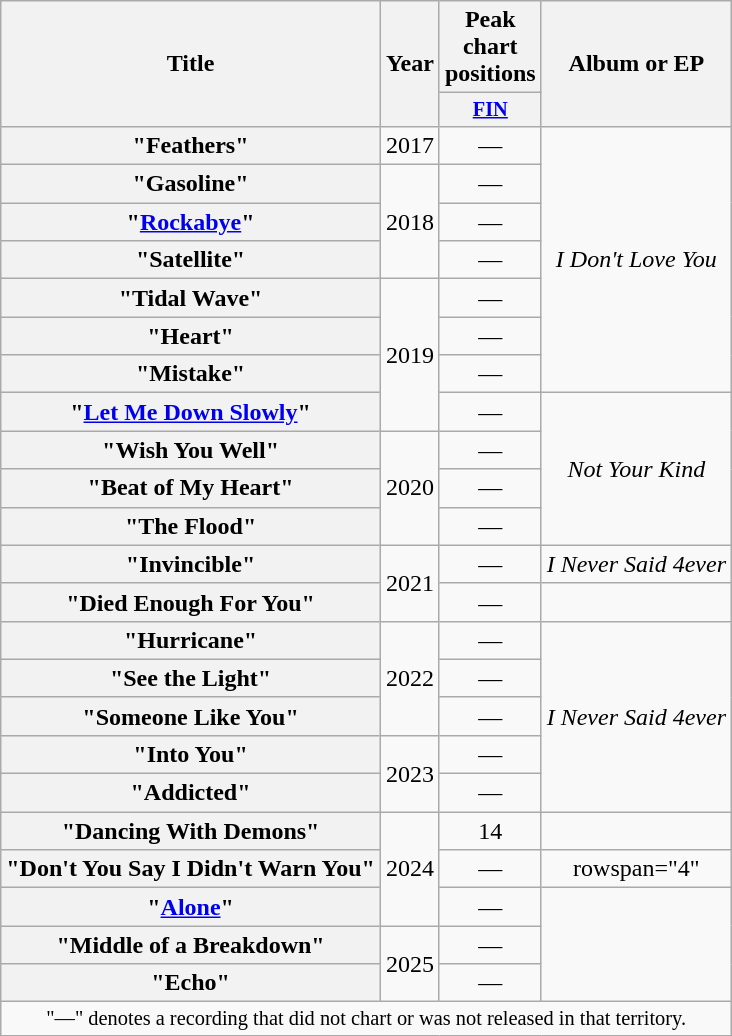<table class="wikitable plainrowheaders" style="text-align:center;">
<tr>
<th scope="col" rowspan="2">Title</th>
<th scope="col" rowspan="2">Year</th>
<th scope="col" colspan="1">Peak chart positions</th>
<th scope="col" rowspan="2">Album or EP</th>
</tr>
<tr>
<th scope="col" style="width:3em;font-size:85%;"><a href='#'>FIN</a><br></th>
</tr>
<tr>
<th scope="row">"Feathers"</th>
<td>2017</td>
<td>—</td>
<td rowspan="7"><em>I Don't Love You</em></td>
</tr>
<tr>
<th scope="row">"Gasoline"</th>
<td rowspan="3">2018</td>
<td>—</td>
</tr>
<tr>
<th scope="row">"<a href='#'>Rockabye</a>"</th>
<td>—</td>
</tr>
<tr>
<th scope="row">"Satellite"</th>
<td>—</td>
</tr>
<tr>
<th scope="row">"Tidal Wave"</th>
<td rowspan="4">2019</td>
<td>—</td>
</tr>
<tr>
<th scope="row">"Heart"</th>
<td>—</td>
</tr>
<tr>
<th scope="row">"Mistake"</th>
<td>—</td>
</tr>
<tr>
<th scope="row">"<a href='#'>Let Me Down Slowly</a>"</th>
<td>—</td>
<td rowspan="4"><em>Not Your Kind</em></td>
</tr>
<tr>
<th scope="row">"Wish You Well"</th>
<td rowspan="3">2020</td>
<td>—</td>
</tr>
<tr>
<th scope="row">"Beat of My Heart"</th>
<td>—</td>
</tr>
<tr>
<th scope="row">"The Flood"</th>
<td>—</td>
</tr>
<tr>
<th scope="row">"Invincible"</th>
<td rowspan="2">2021</td>
<td>—</td>
<td><em>I Never Said 4ever</em></td>
</tr>
<tr>
<th scope="row">"Died Enough For You"</th>
<td>—</td>
<td></td>
</tr>
<tr>
<th scope="row">"Hurricane"</th>
<td rowspan="3">2022</td>
<td>—</td>
<td rowspan="5"><em>I Never Said 4ever</em></td>
</tr>
<tr>
<th scope="row">"See the Light"</th>
<td>—</td>
</tr>
<tr>
<th scope="row">"Someone Like You"</th>
<td>—</td>
</tr>
<tr>
<th scope="row">"Into You"</th>
<td rowspan="2">2023</td>
<td>—</td>
</tr>
<tr>
<th scope="row">"Addicted"</th>
<td>—</td>
</tr>
<tr>
<th scope="row">"Dancing With Demons"</th>
<td rowspan="3">2024</td>
<td>14</td>
<td></td>
</tr>
<tr>
<th scope="row">"Don't You Say I Didn't Warn You"</th>
<td>—</td>
<td>rowspan="4" </td>
</tr>
<tr>
<th scope="row">"<a href='#'>Alone</a>"</th>
<td>—</td>
</tr>
<tr>
<th scope="row">"Middle of a Breakdown"</th>
<td rowspan="2">2025</td>
<td>—</td>
</tr>
<tr>
<th scope="row">"Echo"</th>
<td>—</td>
</tr>
<tr>
<td colspan="4" style="font-size:85%">"—" denotes a recording that did not chart or was not released in that territory.</td>
</tr>
</table>
